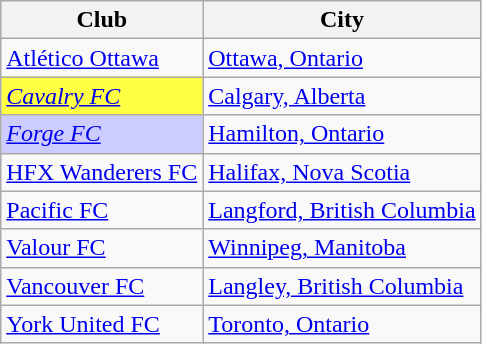<table class="wikitable">
<tr>
<th>Club</th>
<th>City</th>
</tr>
<tr>
<td><a href='#'>Atlético Ottawa</a></td>
<td><a href='#'>Ottawa, Ontario</a></td>
</tr>
<tr>
<td style="background:#FFFF44"><em><a href='#'>Cavalry FC</a></em></td>
<td><a href='#'>Calgary, Alberta</a></td>
</tr>
<tr>
<td style="background:#CCCCFF"><em><a href='#'>Forge FC</a></em></td>
<td><a href='#'>Hamilton, Ontario</a></td>
</tr>
<tr>
<td><a href='#'>HFX Wanderers FC</a></td>
<td><a href='#'>Halifax, Nova Scotia</a></td>
</tr>
<tr>
<td><a href='#'>Pacific FC</a></td>
<td><a href='#'>Langford, British Columbia</a></td>
</tr>
<tr>
<td><a href='#'>Valour FC</a></td>
<td><a href='#'>Winnipeg, Manitoba</a></td>
</tr>
<tr>
<td><a href='#'>Vancouver FC</a></td>
<td><a href='#'>Langley, British Columbia</a></td>
</tr>
<tr>
<td><a href='#'>York United FC</a></td>
<td><a href='#'>Toronto, Ontario</a></td>
</tr>
</table>
